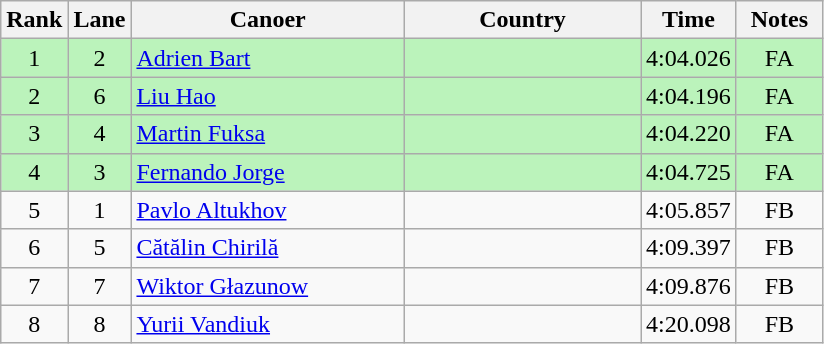<table class="wikitable sortable" style="text-align:center;">
<tr>
<th width=30>Rank</th>
<th width=30>Lane</th>
<th width=175>Canoer</th>
<th width=150>Country</th>
<th width=30>Time</th>
<th width=50>Notes</th>
</tr>
<tr bgcolor=bbf3bb>
<td>1</td>
<td>2</td>
<td align=left><a href='#'>Adrien Bart</a></td>
<td align=left></td>
<td>4:04.026</td>
<td>FA</td>
</tr>
<tr bgcolor=bbf3bb>
<td>2</td>
<td>6</td>
<td align=left><a href='#'>Liu Hao</a></td>
<td align=left></td>
<td>4:04.196</td>
<td>FA</td>
</tr>
<tr bgcolor=bbf3bb>
<td>3</td>
<td>4</td>
<td align=left><a href='#'>Martin Fuksa</a></td>
<td align=left></td>
<td>4:04.220</td>
<td>FA</td>
</tr>
<tr bgcolor=bbf3bb>
<td>4</td>
<td>3</td>
<td align=left><a href='#'>Fernando Jorge</a></td>
<td align=left></td>
<td>4:04.725</td>
<td>FA</td>
</tr>
<tr>
<td>5</td>
<td>1</td>
<td align=left><a href='#'>Pavlo Altukhov</a></td>
<td align=left></td>
<td>4:05.857</td>
<td>FB</td>
</tr>
<tr>
<td>6</td>
<td>5</td>
<td align=left><a href='#'>Cătălin Chirilă</a></td>
<td align=left></td>
<td>4:09.397</td>
<td>FB</td>
</tr>
<tr>
<td>7</td>
<td>7</td>
<td align=left><a href='#'>Wiktor Głazunow</a></td>
<td align=left></td>
<td>4:09.876</td>
<td>FB</td>
</tr>
<tr>
<td>8</td>
<td>8</td>
<td align=left><a href='#'>Yurii Vandiuk</a></td>
<td align=left></td>
<td>4:20.098</td>
<td>FB</td>
</tr>
</table>
